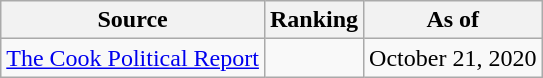<table class="wikitable" style="text-align:center">
<tr>
<th>Source</th>
<th>Ranking</th>
<th>As of</th>
</tr>
<tr>
<td align="left"><a href='#'>The Cook Political Report</a></td>
<td></td>
<td>October 21, 2020</td>
</tr>
</table>
